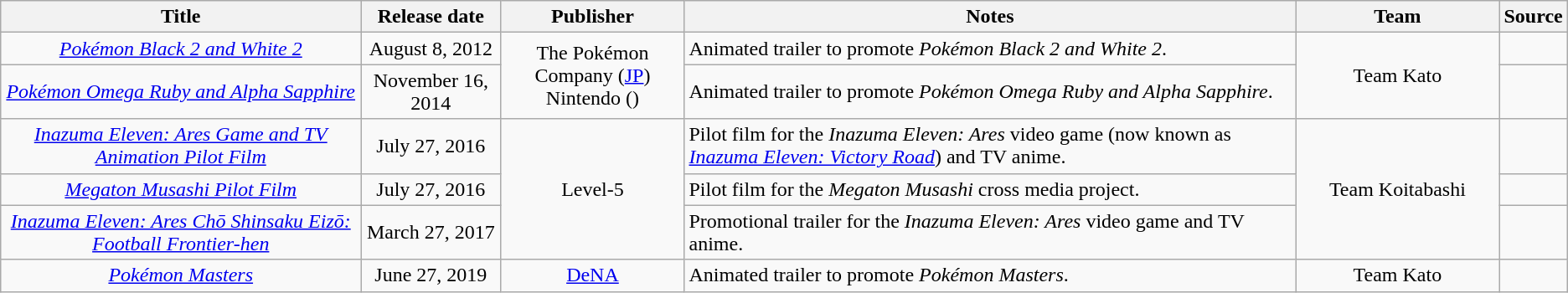<table class="wikitable sortable" style="text-align:center; margin=auto; ">
<tr>
<th scope="col">Title</th>
<th scope="col">Release date</th>
<th scope="col">Publisher</th>
<th scope="col" class="unsortable">Notes</th>
<th ! style="width: 13%;">Team</th>
<th>Source</th>
</tr>
<tr>
<td><em><a href='#'>Pokémon Black 2 and White 2</a></em></td>
<td>August 8, 2012</td>
<td rowspan="2">The Pokémon Company (<a href='#'>JP</a>)<br>Nintendo ()</td>
<td style="text-align:left;">Animated trailer to promote <em>Pokémon Black 2 and White 2</em>.</td>
<td rowspan="2">Team Kato</td>
<td></td>
</tr>
<tr>
<td><em><a href='#'>Pokémon Omega Ruby and Alpha Sapphire</a></em></td>
<td>November 16, 2014</td>
<td style="text-align:left;">Animated trailer to promote <em>Pokémon Omega Ruby and Alpha Sapphire</em>.</td>
<td></td>
</tr>
<tr>
<td><em><a href='#'>Inazuma Eleven: Ares Game and TV Animation Pilot Film</a></em></td>
<td>July 27, 2016</td>
<td rowspan="3">Level-5</td>
<td style="text-align:left;">Pilot film for the <em>Inazuma Eleven: Ares</em> video game (now known as <em><a href='#'>Inazuma Eleven: Victory Road</a></em>) and TV anime.</td>
<td rowspan="3">Team Koitabashi</td>
<td></td>
</tr>
<tr>
<td><em><a href='#'>Megaton Musashi Pilot Film</a></em></td>
<td>July 27, 2016</td>
<td style="text-align:left;">Pilot film for the <em>Megaton Musashi</em> cross media project.</td>
<td></td>
</tr>
<tr>
<td><em><a href='#'>Inazuma Eleven: Ares Chō Shinsaku Eizō: Football Frontier-hen</a></em></td>
<td>March 27, 2017</td>
<td style="text-align:left;">Promotional trailer for the <em>Inazuma Eleven: Ares</em> video game and TV anime.</td>
<td></td>
</tr>
<tr>
<td><em><a href='#'>Pokémon Masters</a></em></td>
<td>June 27, 2019</td>
<td><a href='#'>DeNA</a></td>
<td style="text-align:left;">Animated trailer to promote <em>Pokémon Masters</em>.</td>
<td>Team Kato</td>
<td></td>
</tr>
</table>
